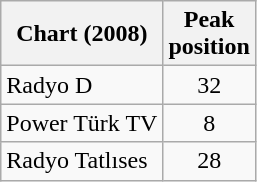<table class="wikitable sortable">
<tr>
<th align="left">Chart (2008)</th>
<th align="center">Peak<br>position</th>
</tr>
<tr>
<td align="left">Radyo D </td>
<td align="center">32</td>
</tr>
<tr>
<td align="left">Power Türk TV</td>
<td align="center">8</td>
</tr>
<tr>
<td align="left">Radyo Tatlıses  </td>
<td align="center">28</td>
</tr>
</table>
